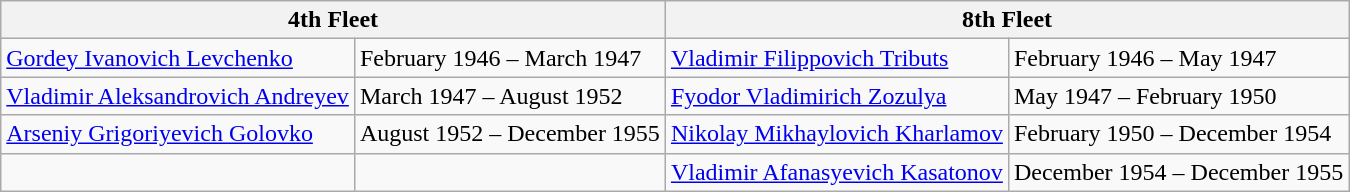<table class="wikitable"#>
<tr>
<th colspan=2>4th Fleet</th>
<th colspan=2>8th Fleet</th>
</tr>
<tr>
<td><a href='#'>Gordey Ivanovich Levchenko</a></td>
<td>February 1946 – March 1947</td>
<td><a href='#'>Vladimir Filippovich Tributs</a></td>
<td>February 1946 – May 1947</td>
</tr>
<tr>
<td><a href='#'>Vladimir Aleksandrovich Andreyev</a></td>
<td>March 1947 – August 1952</td>
<td><a href='#'>Fyodor Vladimirich Zozulya</a></td>
<td>May 1947 – February 1950</td>
</tr>
<tr>
<td><a href='#'>Arseniy Grigoriyevich Golovko</a></td>
<td>August 1952 – December 1955</td>
<td><a href='#'>Nikolay Mikhaylovich Kharlamov</a></td>
<td>February 1950 – December 1954</td>
</tr>
<tr>
<td></td>
<td></td>
<td><a href='#'>Vladimir Afanasyevich Kasatonov</a></td>
<td>December 1954 – December 1955</td>
</tr>
</table>
